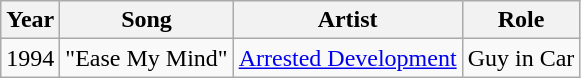<table class="wikitable">
<tr>
<th>Year</th>
<th>Song</th>
<th>Artist</th>
<th>Role</th>
</tr>
<tr>
<td>1994</td>
<td>"Ease My Mind"</td>
<td><a href='#'>Arrested Development</a></td>
<td>Guy in Car</td>
</tr>
</table>
